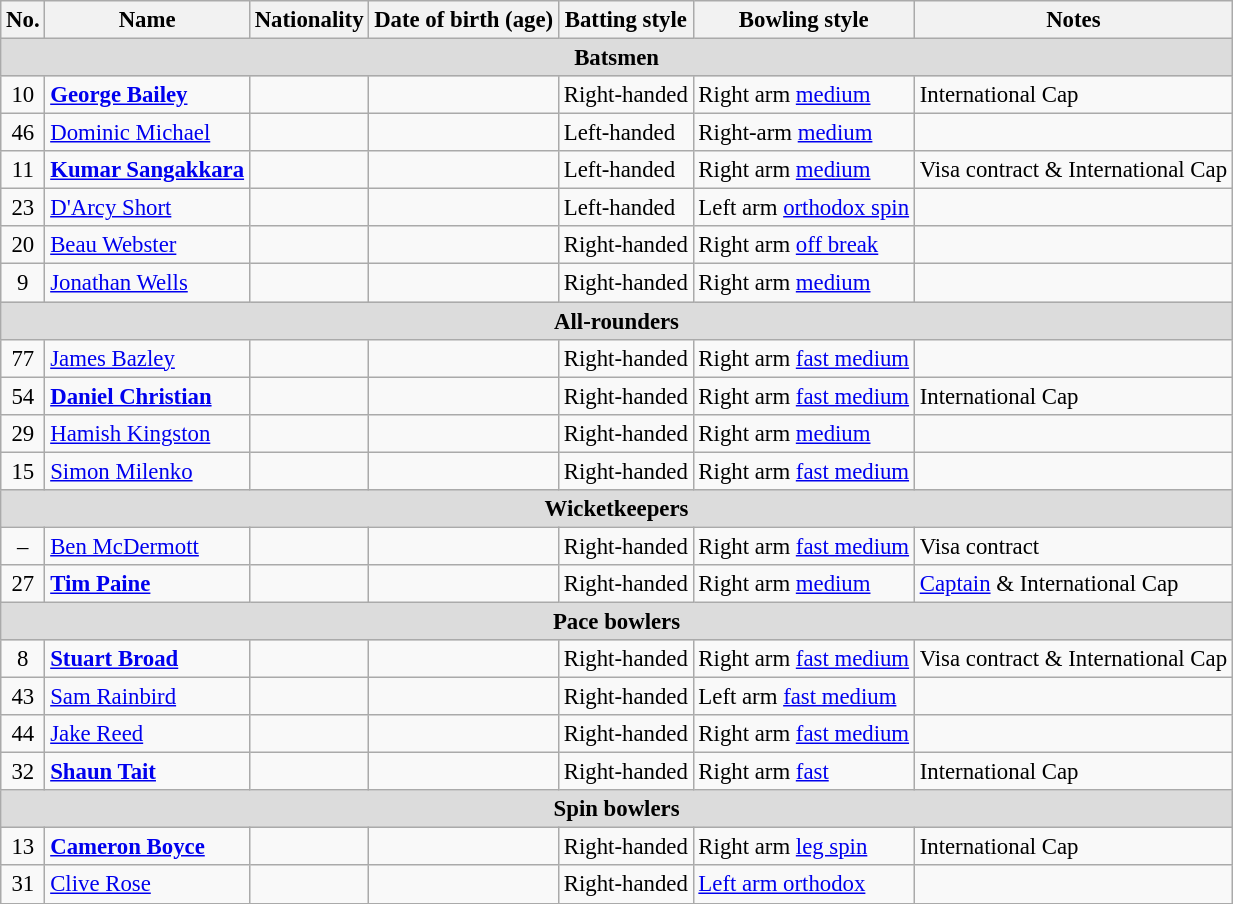<table class="wikitable" style="font-size:95%;">
<tr>
<th>No.</th>
<th>Name</th>
<th>Nationality</th>
<th>Date of birth (age)</th>
<th>Batting style</th>
<th>Bowling style</th>
<th>Notes</th>
</tr>
<tr>
<th colspan="7"  style="background:#dcdcdc; text-align:center;">Batsmen</th>
</tr>
<tr>
<td style="text-align:center">10</td>
<td><strong><a href='#'>George Bailey</a></strong></td>
<td></td>
<td></td>
<td>Right-handed</td>
<td>Right arm <a href='#'>medium</a></td>
<td>International Cap</td>
</tr>
<tr>
<td style="text-align:center">46</td>
<td><a href='#'>Dominic Michael</a></td>
<td></td>
<td></td>
<td>Left-handed</td>
<td>Right-arm <a href='#'>medium</a></td>
<td></td>
</tr>
<tr>
<td style="text-align:center">11</td>
<td><strong><a href='#'>Kumar Sangakkara</a></strong></td>
<td></td>
<td></td>
<td>Left-handed</td>
<td>Right arm <a href='#'>medium</a></td>
<td>Visa contract & International Cap</td>
</tr>
<tr>
<td style="text-align:center">23</td>
<td><a href='#'>D'Arcy Short</a></td>
<td></td>
<td></td>
<td>Left-handed</td>
<td>Left arm <a href='#'>orthodox spin</a></td>
<td></td>
</tr>
<tr>
<td style="text-align:center">20</td>
<td><a href='#'>Beau Webster</a></td>
<td></td>
<td></td>
<td>Right-handed</td>
<td>Right arm <a href='#'>off break</a></td>
<td></td>
</tr>
<tr>
<td style="text-align:center">9</td>
<td><a href='#'>Jonathan Wells</a></td>
<td></td>
<td></td>
<td>Right-handed</td>
<td>Right arm <a href='#'>medium</a></td>
<td></td>
</tr>
<tr>
<th colspan="7"  style="background:#dcdcdc; text-align:center;">All-rounders</th>
</tr>
<tr>
<td style="text-align:center">77</td>
<td><a href='#'>James Bazley</a></td>
<td></td>
<td></td>
<td>Right-handed</td>
<td>Right arm <a href='#'>fast medium</a></td>
<td></td>
</tr>
<tr>
<td style="text-align:center">54</td>
<td><strong><a href='#'>Daniel Christian</a></strong></td>
<td></td>
<td></td>
<td>Right-handed</td>
<td>Right arm <a href='#'>fast medium</a></td>
<td>International Cap</td>
</tr>
<tr>
<td style="text-align:center">29</td>
<td><a href='#'>Hamish Kingston</a></td>
<td></td>
<td></td>
<td>Right-handed</td>
<td>Right arm <a href='#'>medium</a></td>
<td></td>
</tr>
<tr>
<td style="text-align:center">15</td>
<td><a href='#'>Simon Milenko</a></td>
<td></td>
<td></td>
<td>Right-handed</td>
<td>Right arm <a href='#'>fast medium</a></td>
<td></td>
</tr>
<tr>
<th colspan="7"  style="background:#dcdcdc; text-align:center;">Wicketkeepers</th>
</tr>
<tr>
<td style="text-align:center">–</td>
<td><a href='#'>Ben McDermott</a></td>
<td></td>
<td></td>
<td>Right-handed</td>
<td>Right arm <a href='#'>fast medium</a></td>
<td>Visa contract</td>
</tr>
<tr>
<td style="text-align:center">27</td>
<td><strong><a href='#'>Tim Paine</a></strong></td>
<td></td>
<td></td>
<td>Right-handed</td>
<td>Right arm <a href='#'>medium</a></td>
<td><a href='#'>Captain</a> & International Cap</td>
</tr>
<tr>
<th colspan="7"  style="background:#dcdcdc; text-align:center;">Pace bowlers</th>
</tr>
<tr>
<td style="text-align:center">8</td>
<td><strong><a href='#'>Stuart Broad</a></strong></td>
<td></td>
<td></td>
<td>Right-handed</td>
<td>Right arm <a href='#'>fast medium</a></td>
<td>Visa contract & International Cap</td>
</tr>
<tr>
<td style="text-align:center">43</td>
<td><a href='#'>Sam Rainbird</a></td>
<td></td>
<td></td>
<td>Right-handed</td>
<td>Left arm <a href='#'>fast medium</a></td>
<td></td>
</tr>
<tr>
<td style="text-align:center">44</td>
<td><a href='#'>Jake Reed</a></td>
<td></td>
<td></td>
<td>Right-handed</td>
<td>Right arm <a href='#'>fast medium</a></td>
<td></td>
</tr>
<tr>
<td style="text-align:center">32</td>
<td><strong><a href='#'>Shaun Tait</a></strong></td>
<td></td>
<td></td>
<td>Right-handed</td>
<td>Right arm <a href='#'>fast</a></td>
<td>International Cap</td>
</tr>
<tr>
<th colspan="7"  style="background:#dcdcdc; text-align:center;">Spin bowlers</th>
</tr>
<tr>
<td style="text-align:center">13</td>
<td><strong><a href='#'>Cameron Boyce</a></strong></td>
<td></td>
<td></td>
<td>Right-handed</td>
<td>Right arm <a href='#'>leg spin</a></td>
<td>International Cap</td>
</tr>
<tr>
<td style="text-align:center">31</td>
<td><a href='#'>Clive Rose</a></td>
<td></td>
<td></td>
<td>Right-handed</td>
<td><a href='#'>Left arm orthodox</a></td>
<td></td>
</tr>
<tr>
</tr>
</table>
